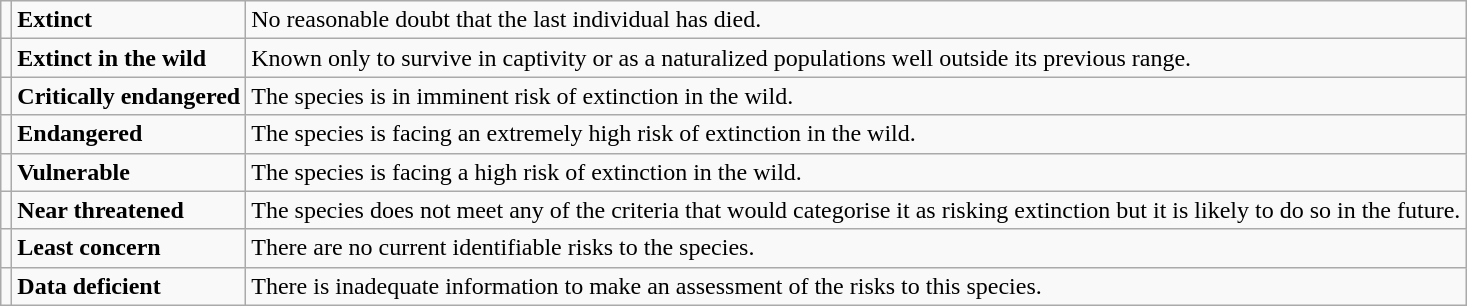<table class="wikitable" style="text-align:left">
<tr>
<td></td>
<td><strong>Extinct</strong></td>
<td>No reasonable doubt that the last individual has died.</td>
</tr>
<tr>
<td></td>
<td><strong>Extinct in the wild</strong></td>
<td>Known only to survive in captivity or as a naturalized populations well outside its previous range.</td>
</tr>
<tr>
<td></td>
<td><strong>Critically endangered</strong></td>
<td>The species is in imminent risk of extinction in the wild.</td>
</tr>
<tr>
<td></td>
<td><strong>Endangered</strong></td>
<td>The species is facing an extremely high risk of extinction in the wild.</td>
</tr>
<tr>
<td></td>
<td><strong>Vulnerable</strong></td>
<td>The species is facing a high risk of extinction in the wild.</td>
</tr>
<tr>
<td></td>
<td><strong>Near threatened</strong></td>
<td>The species does not meet any of the criteria that would categorise it as risking extinction but it is likely to do so in the future.</td>
</tr>
<tr>
<td></td>
<td><strong>Least concern</strong></td>
<td>There are no current identifiable risks to the species.</td>
</tr>
<tr>
<td></td>
<td><strong>Data deficient</strong></td>
<td>There is inadequate information to make an assessment of the risks to this species.</td>
</tr>
</table>
